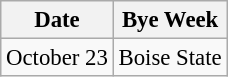<table class="wikitable" style="font-size:95%">
<tr>
<th>Date</th>
<th colspan="1">Bye Week</th>
</tr>
<tr>
<td>October 23</td>
<td>Boise State</td>
</tr>
</table>
